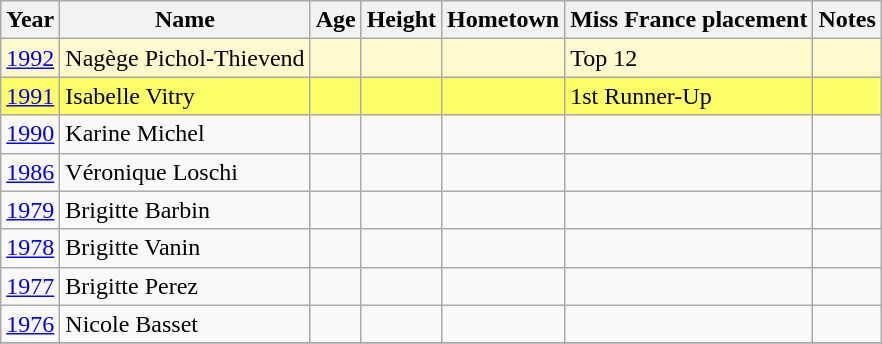<table class="wikitable sortable">
<tr>
<th>Year</th>
<th>Name</th>
<th>Age</th>
<th>Height</th>
<th>Hometown</th>
<th>Miss France placement</th>
<th>Notes</th>
</tr>
<tr bgcolor=#FFFACD>
<td><a href='#'>1992</a></td>
<td>Nagège Pichol-Thievend</td>
<td></td>
<td></td>
<td></td>
<td>Top 12</td>
<td></td>
</tr>
<tr bgcolor=#FFFF66>
<td><a href='#'>1991</a></td>
<td>Isabelle Vitry</td>
<td></td>
<td></td>
<td></td>
<td>1st Runner-Up</td>
<td></td>
</tr>
<tr>
<td><a href='#'>1990</a></td>
<td>Karine Michel</td>
<td></td>
<td></td>
<td></td>
<td></td>
<td></td>
</tr>
<tr>
<td><a href='#'>1986</a></td>
<td>Véronique Loschi</td>
<td></td>
<td></td>
<td></td>
<td></td>
<td></td>
</tr>
<tr>
<td><a href='#'>1979</a></td>
<td>Brigitte Barbin</td>
<td></td>
<td></td>
<td></td>
<td></td>
<td></td>
</tr>
<tr>
<td><a href='#'>1978</a></td>
<td>Brigitte Vanin</td>
<td></td>
<td></td>
<td></td>
<td></td>
<td></td>
</tr>
<tr>
<td><a href='#'>1977</a></td>
<td>Brigitte Perez</td>
<td></td>
<td></td>
<td></td>
<td></td>
<td></td>
</tr>
<tr>
<td><a href='#'>1976</a></td>
<td>Nicole Basset</td>
<td></td>
<td></td>
<td></td>
<td></td>
<td></td>
</tr>
<tr>
</tr>
</table>
